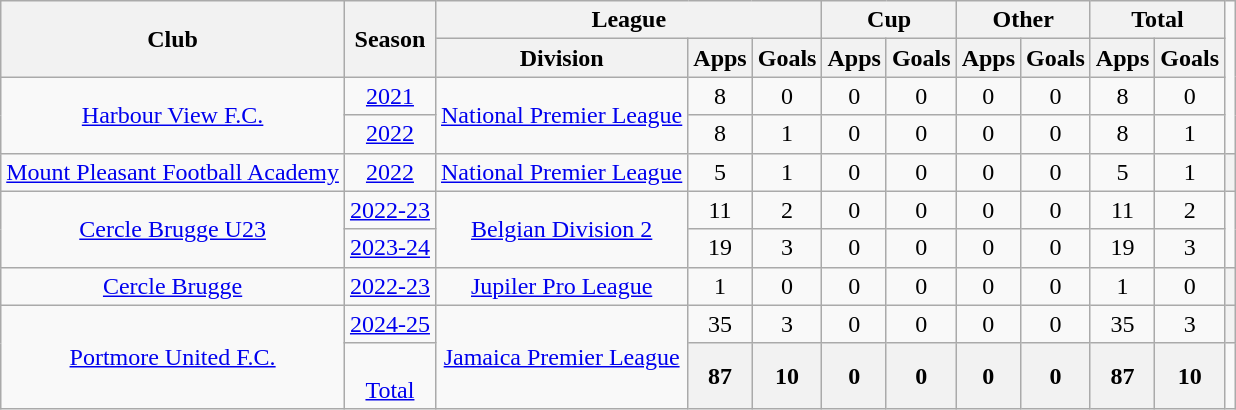<table class="wikitable" style="text-align: center">
<tr>
<th rowspan="2">Club</th>
<th rowspan="2">Season</th>
<th colspan="3">League</th>
<th colspan="2">Cup</th>
<th colspan="2">Other</th>
<th colspan="2">Total</th>
</tr>
<tr>
<th>Division</th>
<th>Apps</th>
<th>Goals</th>
<th>Apps</th>
<th>Goals</th>
<th>Apps</th>
<th>Goals</th>
<th>Apps</th>
<th>Goals</th>
</tr>
<tr>
<td rowspan="2"><a href='#'>Harbour View F.C.</a></td>
<td><a href='#'>2021</a></td>
<td rowspan="2"><a href='#'>National Premier League</a></td>
<td>8</td>
<td>0</td>
<td>0</td>
<td>0</td>
<td>0</td>
<td>0</td>
<td>8</td>
<td>0</td>
</tr>
<tr>
<td><a href='#'>2022</a></td>
<td>8</td>
<td>1</td>
<td>0</td>
<td>0</td>
<td>0</td>
<td>0</td>
<td>8</td>
<td>1</td>
</tr>
<tr>
<td rowspan="1"><a href='#'>Mount Pleasant Football Academy</a></td>
<td><a href='#'>2022</a></td>
<td rowspan="1"><a href='#'>National Premier League</a></td>
<td>5</td>
<td>1</td>
<td>0</td>
<td>0</td>
<td>0</td>
<td>0</td>
<td>5</td>
<td>1</td>
<th colspan="3"></th>
</tr>
<tr>
<td rowspan="2"><a href='#'>Cercle Brugge U23</a></td>
<td><a href='#'>2022-23</a></td>
<td rowspan="2"><a href='#'>Belgian Division 2</a></td>
<td>11</td>
<td>2</td>
<td>0</td>
<td>0</td>
<td>0</td>
<td>0</td>
<td>11</td>
<td>2</td>
</tr>
<tr>
<td><a href='#'>2023-24</a></td>
<td>19</td>
<td>3</td>
<td>0</td>
<td>0</td>
<td>0</td>
<td>0</td>
<td>19</td>
<td>3</td>
</tr>
<tr>
<td rowspan="1"><a href='#'>Cercle Brugge</a></td>
<td><a href='#'>2022-23</a></td>
<td rowspan="1"><a href='#'>Jupiler Pro League</a></td>
<td>1</td>
<td>0</td>
<td>0</td>
<td>0</td>
<td>0</td>
<td>0</td>
<td>1</td>
<td>0</td>
<th colspan="3"></th>
</tr>
<tr>
<td rowspan="2"><a href='#'>Portmore United F.C.</a></td>
<td><a href='#'>2024-25</a></td>
<td rowspan="2"><a href='#'>Jamaica Premier League</a></td>
<td>35</td>
<td>3</td>
<td>0</td>
<td>0</td>
<td>0</td>
<td>0</td>
<td>35</td>
<td>3</td>
<th colspan="3"></th>
</tr>
<tr>
<td colspan="1"><br><a href='#'>Total</a></td>
<th>87</th>
<th>10</th>
<th>0</th>
<th>0</th>
<th>0</th>
<th>0</th>
<th>87</th>
<th>10</th>
</tr>
</table>
